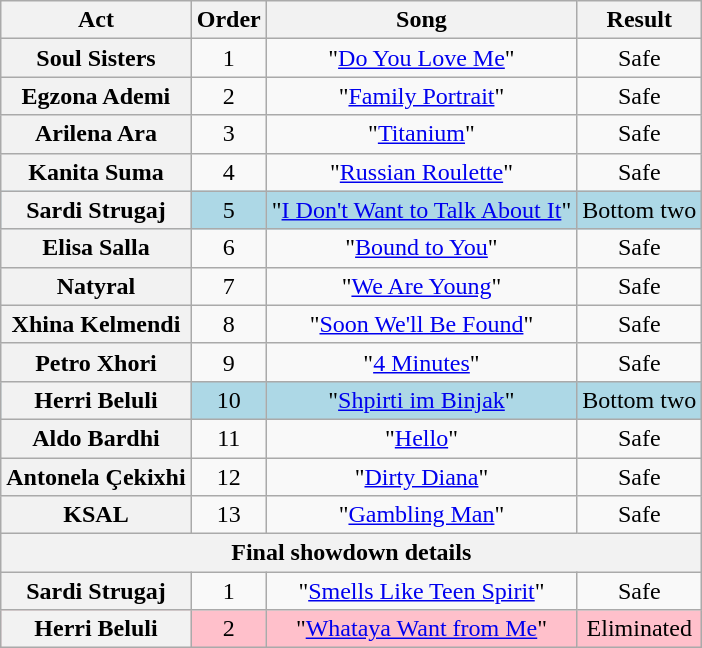<table class="wikitable plainrowheaders" style="text-align:center;">
<tr>
<th scope="col">Act</th>
<th scope="col">Order</th>
<th scope="col">Song</th>
<th scope="col">Result</th>
</tr>
<tr>
<th scope="row">Soul Sisters</th>
<td>1</td>
<td>"<a href='#'>Do You Love Me</a>"</td>
<td>Safe</td>
</tr>
<tr>
<th scope="row">Egzona Ademi</th>
<td>2</td>
<td>"<a href='#'>Family Portrait</a>"</td>
<td>Safe</td>
</tr>
<tr>
<th scope="row">Arilena Ara</th>
<td>3</td>
<td>"<a href='#'>Titanium</a>"</td>
<td>Safe</td>
</tr>
<tr>
<th scope="row">Kanita Suma</th>
<td>4</td>
<td>"<a href='#'>Russian Roulette</a>"</td>
<td>Safe</td>
</tr>
<tr style="background:lightblue;">
<th scope="row">Sardi Strugaj</th>
<td>5</td>
<td>"<a href='#'>I Don't Want to Talk About It</a>"</td>
<td>Bottom two</td>
</tr>
<tr>
<th scope="row">Elisa Salla</th>
<td>6</td>
<td>"<a href='#'>Bound to You</a>"</td>
<td>Safe</td>
</tr>
<tr>
<th scope="row">Natyral</th>
<td>7</td>
<td>"<a href='#'>We Are Young</a>"</td>
<td>Safe</td>
</tr>
<tr>
<th scope="row">Xhina Kelmendi</th>
<td>8</td>
<td>"<a href='#'>Soon We'll Be Found</a>"</td>
<td>Safe</td>
</tr>
<tr>
<th scope="row">Petro Xhori</th>
<td>9</td>
<td>"<a href='#'>4 Minutes</a>"</td>
<td>Safe</td>
</tr>
<tr style="background:lightblue;">
<th scope="row">Herri Beluli</th>
<td>10</td>
<td>"<a href='#'>Shpirti im Binjak</a>"</td>
<td>Bottom two</td>
</tr>
<tr>
<th scope="row">Aldo Bardhi</th>
<td>11</td>
<td>"<a href='#'>Hello</a>"</td>
<td>Safe</td>
</tr>
<tr>
<th scope="row">Antonela Çekixhi</th>
<td>12</td>
<td>"<a href='#'>Dirty Diana</a>"</td>
<td>Safe</td>
</tr>
<tr>
<th scope="row">KSAL</th>
<td>13</td>
<td>"<a href='#'>Gambling Man</a>"</td>
<td>Safe</td>
</tr>
<tr>
<th colspan="5">Final showdown details</th>
</tr>
<tr>
<th scope="row">Sardi Strugaj</th>
<td>1</td>
<td>"<a href='#'>Smells Like Teen Spirit</a>"</td>
<td>Safe</td>
</tr>
<tr style="background:pink;">
<th scope="row">Herri Beluli</th>
<td>2</td>
<td>"<a href='#'>Whataya Want from Me</a>"</td>
<td>Eliminated</td>
</tr>
</table>
